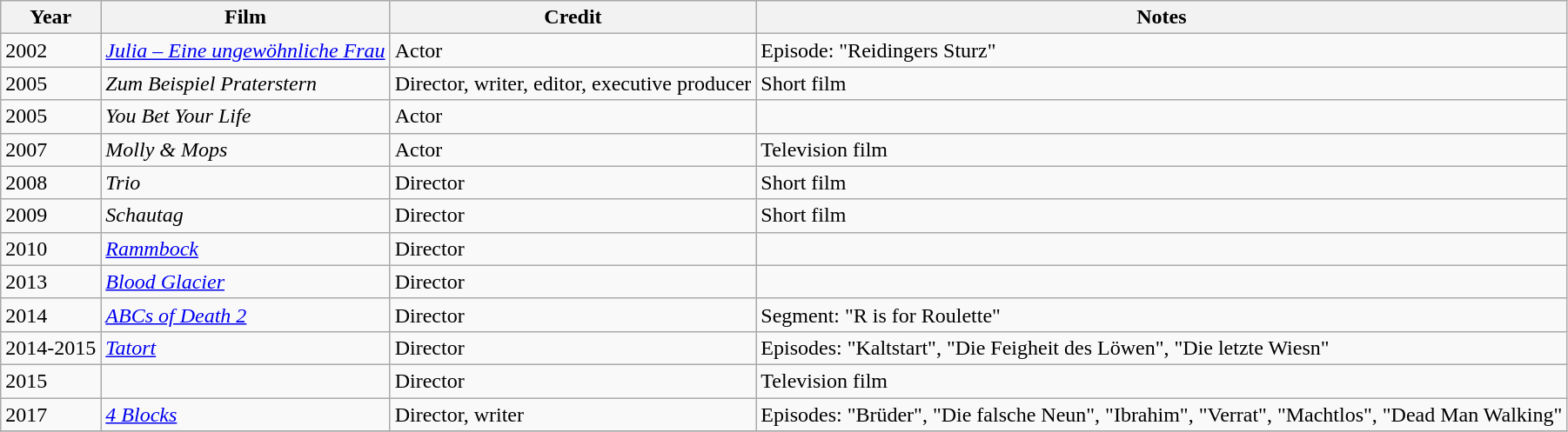<table class="wikitable">
<tr>
<th>Year</th>
<th>Film</th>
<th>Credit</th>
<th>Notes</th>
</tr>
<tr>
<td>2002</td>
<td><em><a href='#'>Julia – Eine ungewöhnliche Frau</a></em></td>
<td>Actor</td>
<td>Episode: "Reidingers Sturz"</td>
</tr>
<tr>
<td>2005</td>
<td><em>Zum Beispiel Praterstern</em></td>
<td>Director, writer, editor, executive producer</td>
<td>Short film</td>
</tr>
<tr>
<td>2005</td>
<td><em>You Bet Your Life</em></td>
<td>Actor</td>
<td></td>
</tr>
<tr>
<td>2007</td>
<td><em>Molly & Mops</em></td>
<td>Actor</td>
<td>Television film</td>
</tr>
<tr>
<td>2008</td>
<td><em>Trio</em></td>
<td>Director</td>
<td>Short film</td>
</tr>
<tr>
<td>2009</td>
<td><em>Schautag</em></td>
<td>Director</td>
<td>Short film</td>
</tr>
<tr>
<td>2010</td>
<td><em><a href='#'>Rammbock</a></em></td>
<td>Director</td>
<td></td>
</tr>
<tr>
<td>2013</td>
<td><em><a href='#'>Blood Glacier</a></em></td>
<td>Director</td>
<td></td>
</tr>
<tr>
<td>2014</td>
<td><em><a href='#'>ABCs of Death 2</a></em></td>
<td>Director</td>
<td>Segment: "R is for Roulette"</td>
</tr>
<tr>
<td>2014-2015</td>
<td><em><a href='#'>Tatort</a></em></td>
<td>Director</td>
<td>Episodes: "Kaltstart", "Die Feigheit des Löwen", "Die letzte Wiesn"</td>
</tr>
<tr>
<td>2015</td>
<td><em></em></td>
<td>Director</td>
<td>Television film</td>
</tr>
<tr>
<td>2017</td>
<td><em><a href='#'>4 Blocks</a></em></td>
<td>Director, writer</td>
<td>Episodes: "Brüder", "Die falsche Neun", "Ibrahim", "Verrat", "Machtlos", "Dead Man Walking"</td>
</tr>
<tr>
</tr>
</table>
